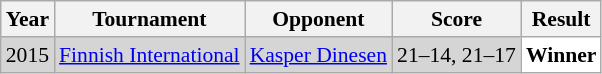<table class="sortable wikitable" style="font-size: 90%;">
<tr>
<th>Year</th>
<th>Tournament</th>
<th>Opponent</th>
<th>Score</th>
<th>Result</th>
</tr>
<tr style="background:#D5D5D5">
<td align="center">2015</td>
<td align="left"><a href='#'>Finnish International</a></td>
<td align="left"> <a href='#'>Kasper Dinesen</a></td>
<td align="left">21–14, 21–17</td>
<td style="text-align:left; background:white"> <strong>Winner</strong></td>
</tr>
</table>
